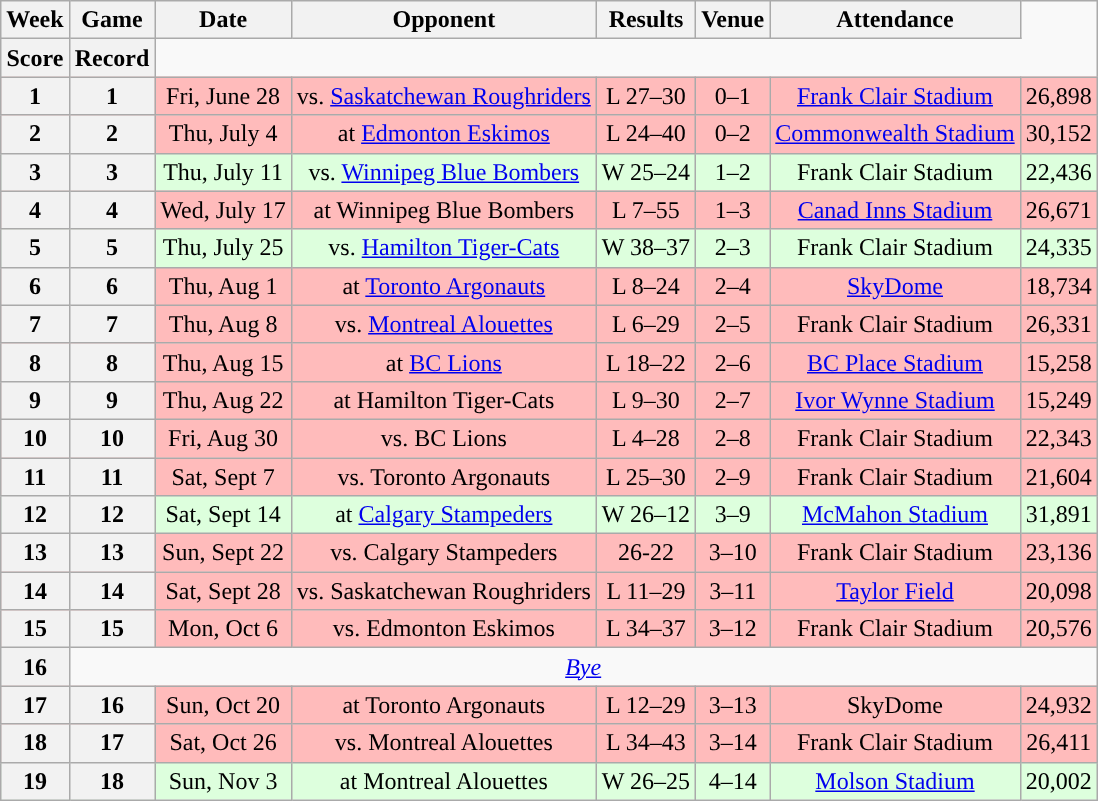<table class="wikitable" style="text-align:center">
<tr>
<th>Week</th>
<th>Game</th>
<th>Date</th>
<th>Opponent</th>
<th>Results</th>
<th>Venue</th>
<th>Attendance</th>
</tr>
<tr>
<th>Score</th>
<th>Record</th>
</tr>
<tr style="background:#ffbbbb">
<th>1</th>
<th>1</th>
<td>Fri, June 28</td>
<td>vs. <a href='#'>Saskatchewan Roughriders</a></td>
<td>L 27–30 </td>
<td>0–1</td>
<td><a href='#'>Frank Clair Stadium</a></td>
<td>26,898</td>
</tr>
<tr style="background:#ffbbbb">
<th>2</th>
<th>2</th>
<td>Thu, July 4</td>
<td>at <a href='#'>Edmonton Eskimos</a></td>
<td>L 24–40</td>
<td>0–2</td>
<td><a href='#'>Commonwealth Stadium</a></td>
<td>30,152</td>
</tr>
<tr style="background:#ddffdd">
<th>3</th>
<th>3</th>
<td>Thu, July 11</td>
<td>vs. <a href='#'>Winnipeg Blue Bombers</a></td>
<td>W 25–24</td>
<td>1–2</td>
<td>Frank Clair Stadium</td>
<td>22,436</td>
</tr>
<tr style="background:#ffbbbb">
<th>4</th>
<th>4</th>
<td>Wed, July 17</td>
<td>at Winnipeg Blue Bombers</td>
<td>L 7–55</td>
<td>1–3</td>
<td><a href='#'>Canad Inns Stadium</a></td>
<td>26,671</td>
</tr>
<tr style="background:#ddffdd">
<th>5</th>
<th>5</th>
<td>Thu, July 25</td>
<td>vs. <a href='#'>Hamilton Tiger-Cats</a></td>
<td>W 38–37</td>
<td>2–3</td>
<td>Frank Clair Stadium</td>
<td>24,335</td>
</tr>
<tr style="background:#ffbbbb">
<th>6</th>
<th>6</th>
<td>Thu, Aug 1</td>
<td>at <a href='#'>Toronto Argonauts</a></td>
<td>L 8–24</td>
<td>2–4</td>
<td><a href='#'>SkyDome</a></td>
<td>18,734</td>
</tr>
<tr style="background:#ffbbbb">
<th>7</th>
<th>7</th>
<td>Thu, Aug 8</td>
<td>vs. <a href='#'>Montreal Alouettes</a></td>
<td>L 6–29</td>
<td>2–5</td>
<td>Frank Clair Stadium</td>
<td>26,331</td>
</tr>
<tr style="background:#ffbbbb">
<th>8</th>
<th>8</th>
<td>Thu, Aug 15</td>
<td>at <a href='#'>BC Lions</a></td>
<td>L 18–22</td>
<td>2–6</td>
<td><a href='#'>BC Place Stadium</a></td>
<td>15,258</td>
</tr>
<tr style="background:#ffbbbb">
<th>9</th>
<th>9</th>
<td>Thu, Aug 22</td>
<td>at Hamilton Tiger-Cats</td>
<td>L 9–30</td>
<td>2–7</td>
<td><a href='#'>Ivor Wynne Stadium</a></td>
<td>15,249</td>
</tr>
<tr style="background:#ffbbbb">
<th>10</th>
<th>10</th>
<td>Fri, Aug 30</td>
<td>vs. BC Lions</td>
<td>L 4–28</td>
<td>2–8</td>
<td>Frank Clair Stadium</td>
<td>22,343</td>
</tr>
<tr style="background:#ffbbbb">
<th>11</th>
<th>11</th>
<td>Sat, Sept 7</td>
<td>vs. Toronto Argonauts</td>
<td>L 25–30</td>
<td>2–9</td>
<td>Frank Clair Stadium</td>
<td>21,604</td>
</tr>
<tr style="background:#ddffdd">
<th>12</th>
<th>12</th>
<td>Sat, Sept 14</td>
<td>at <a href='#'>Calgary Stampeders</a></td>
<td>W 26–12</td>
<td>3–9</td>
<td><a href='#'>McMahon Stadium</a></td>
<td>31,891</td>
</tr>
<tr style="background:#ffbbbb">
<th>13</th>
<th>13</th>
<td>Sun, Sept 22</td>
<td>vs. Calgary Stampeders</td>
<td>26-22 </td>
<td>3–10</td>
<td>Frank Clair Stadium</td>
<td>23,136</td>
</tr>
<tr style="background:#ffbbbb">
<th>14</th>
<th>14</th>
<td>Sat, Sept 28</td>
<td>vs. Saskatchewan Roughriders</td>
<td>L 11–29</td>
<td>3–11</td>
<td><a href='#'>Taylor Field</a></td>
<td>20,098</td>
</tr>
<tr style="background:#ffbbbb">
<th>15</th>
<th>15</th>
<td>Mon, Oct 6</td>
<td>vs. Edmonton Eskimos</td>
<td>L 34–37</td>
<td>3–12</td>
<td>Frank Clair Stadium</td>
<td>20,576</td>
</tr>
<tr>
<th>16</th>
<td colspan=7 align="center"><em><a href='#'>Bye</a></em></td>
</tr>
<tr style="background:#ffbbbb">
<th>17</th>
<th>16</th>
<td>Sun, Oct 20</td>
<td>at Toronto Argonauts</td>
<td>L 12–29</td>
<td>3–13</td>
<td>SkyDome</td>
<td>24,932</td>
</tr>
<tr style="background:#ffbbbb">
<th>18</th>
<th>17</th>
<td>Sat, Oct 26</td>
<td>vs. Montreal Alouettes</td>
<td>L 34–43</td>
<td>3–14</td>
<td>Frank Clair Stadium</td>
<td>26,411</td>
</tr>
<tr style="background:#ddffdd">
<th>19</th>
<th>18</th>
<td>Sun, Nov 3</td>
<td>at Montreal Alouettes</td>
<td>W 26–25</td>
<td>4–14</td>
<td><a href='#'>Molson Stadium</a></td>
<td>20,002</td>
</tr>
</table>
